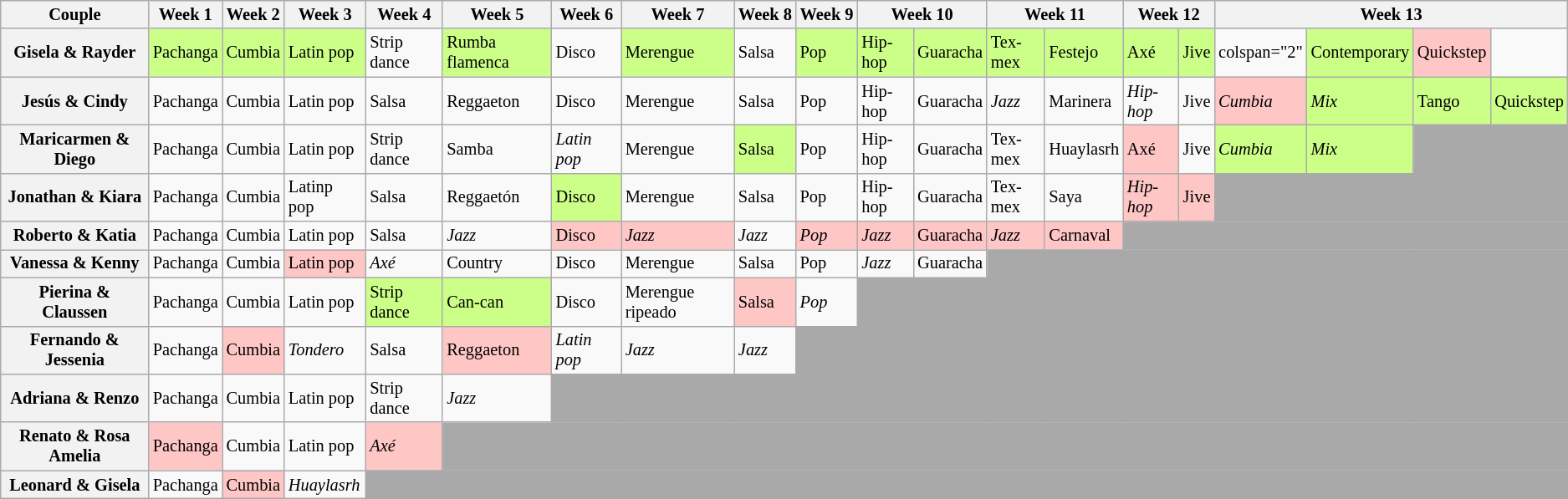<table class="wikitable" style="text-align:left; font-size:85%; line-height:16px;">
<tr>
<th>Couple</th>
<th>Week 1</th>
<th>Week 2</th>
<th>Week 3</th>
<th>Week 4</th>
<th>Week 5</th>
<th>Week 6</th>
<th>Week 7</th>
<th>Week 8</th>
<th>Week 9</th>
<th colspan="2">Week 10</th>
<th colspan="2">Week 11</th>
<th colspan="2">Week 12</th>
<th colspan="4">Week 13</th>
</tr>
<tr>
<th>Gisela & Rayder</th>
<td bgcolor=#ccff88>Pachanga</td>
<td bgcolor=#ccff88>Cumbia</td>
<td bgcolor=#ccff88>Latin pop</td>
<td>Strip dance</td>
<td bgcolor=#ccff88>Rumba flamenca</td>
<td>Disco</td>
<td bgcolor=#ccff88>Merengue</td>
<td>Salsa</td>
<td bgcolor=#ccff88>Pop</td>
<td bgcolor=#ccff88>Hip-hop</td>
<td bgcolor=#ccff88>Guaracha</td>
<td bgcolor=#ccff88>Tex-mex</td>
<td bgcolor=#ccff88>Festejo</td>
<td bgcolor=#ccff88>Axé</td>
<td bgcolor=#ccff88>Jive</td>
<td>colspan="2" </td>
<td bgcolor=#ccff88>Contemporary</td>
<td bgcolor=#ffc6c6>Quickstep</td>
</tr>
<tr>
<th>Jesús & Cindy</th>
<td>Pachanga</td>
<td>Cumbia</td>
<td>Latin pop</td>
<td>Salsa</td>
<td>Reggaeton</td>
<td>Disco</td>
<td>Merengue</td>
<td>Salsa</td>
<td>Pop</td>
<td>Hip-hop</td>
<td>Guaracha</td>
<td><em>Jazz</em></td>
<td>Marinera</td>
<td><em>Hip-hop</em></td>
<td>Jive</td>
<td bgcolor=#ffc6c6><em>Cumbia</em></td>
<td bgcolor=#ccff88><em>Mix</em></td>
<td bgcolor=#ccff88>Tango</td>
<td bgcolor=#ccff88>Quickstep</td>
</tr>
<tr>
<th>Maricarmen & Diego</th>
<td>Pachanga</td>
<td>Cumbia</td>
<td>Latin pop</td>
<td>Strip dance</td>
<td>Samba</td>
<td><em>Latin pop</em></td>
<td>Merengue</td>
<td bgcolor=#ccff88>Salsa</td>
<td>Pop</td>
<td>Hip-hop</td>
<td>Guaracha</td>
<td>Tex-mex</td>
<td>Huaylasrh</td>
<td bgcolor=#ffc6c6>Axé</td>
<td>Jive</td>
<td bgcolor=#ccff88><em>Cumbia</em></td>
<td bgcolor=#ccff88><em>Mix</em></td>
<td style="background:darkgrey;" colspan="2"></td>
</tr>
<tr>
<th>Jonathan & Kiara</th>
<td>Pachanga</td>
<td>Cumbia</td>
<td>Latinp pop</td>
<td>Salsa</td>
<td>Reggaetón</td>
<td bgcolor=#ccff88>Disco</td>
<td>Merengue</td>
<td>Salsa</td>
<td>Pop</td>
<td>Hip-hop</td>
<td>Guaracha</td>
<td>Tex-mex</td>
<td>Saya</td>
<td bgcolor=#ffc6c6><em>Hip-hop</em></td>
<td bgcolor=#ffc6c6>Jive</td>
<td style="background:darkgrey;" colspan="13"></td>
</tr>
<tr>
<th>Roberto & Katia</th>
<td>Pachanga</td>
<td>Cumbia</td>
<td>Latin pop</td>
<td>Salsa</td>
<td><em>Jazz</em></td>
<td style="background:#ffc6c6;">Disco</td>
<td bgcolor=#ffc6c6><em>Jazz</em></td>
<td><em>Jazz</em></td>
<td bgcolor=#ffc6c6><em>Pop</em></td>
<td bgcolor=#ffc6c6><em>Jazz</em></td>
<td bgcolor=#ffc6c6>Guaracha</td>
<td bgcolor=#ffc6c6><em>Jazz</em></td>
<td bgcolor=#ffc6c6>Carnaval</td>
<td style="background:darkgrey;" colspan="8"></td>
</tr>
<tr>
<th>Vanessa & Kenny</th>
<td>Pachanga</td>
<td>Cumbia</td>
<td bgcolor=#ffc6c6>Latin pop</td>
<td><em>Axé</em></td>
<td>Country</td>
<td>Disco</td>
<td>Merengue</td>
<td>Salsa</td>
<td>Pop</td>
<td><em>Jazz</em></td>
<td>Guaracha</td>
<td style="background:darkgrey;" colspan="11"></td>
</tr>
<tr>
<th>Pierina & Claussen</th>
<td>Pachanga</td>
<td>Cumbia</td>
<td>Latin pop</td>
<td bgcolor=#ccff88>Strip dance</td>
<td bgcolor=#ccff88>Can-can</td>
<td>Disco</td>
<td>Merengue ripeado</td>
<td bgcolor=#ffc6c6>Salsa</td>
<td><em>Pop</em></td>
<td style="background:darkgrey;" colspan="14"></td>
</tr>
<tr>
<th>Fernando & Jessenia</th>
<td>Pachanga</td>
<td bgcolor=#ffc6c6>Cumbia</td>
<td><em>Tondero</em></td>
<td>Salsa</td>
<td bgcolor=#ffc6c6>Reggaeton</td>
<td><em>Latin pop</em></td>
<td><em>Jazz</em></td>
<td><em>Jazz</em></td>
<td style="background:darkgrey;" colspan="16"></td>
</tr>
<tr>
<th>Adriana & Renzo</th>
<td>Pachanga</td>
<td>Cumbia</td>
<td>Latin pop</td>
<td>Strip dance</td>
<td><em>Jazz</em></td>
<td style="background:darkgrey;" colspan="24"></td>
</tr>
<tr>
<th>Renato & Rosa Amelia</th>
<td bgcolor=#ffc6c6>Pachanga</td>
<td>Cumbia</td>
<td>Latin pop</td>
<td bgcolor=#ffc6c6><em>Axé</em></td>
<td style="background:darkgrey;" colspan="26"></td>
</tr>
<tr>
<th>Leonard & Gisela</th>
<td>Pachanga</td>
<td bgcolor=#ffc6c6>Cumbia</td>
<td><em>Huaylasrh</em></td>
<td style="background:darkgrey;" colspan="28"></td>
</tr>
</table>
